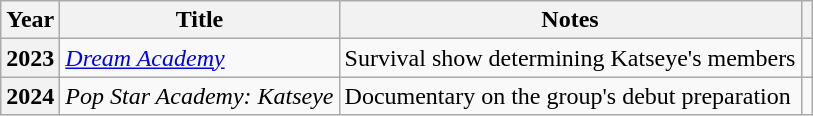<table class="wikitable plainrowheaders sortable">
<tr>
<th scope="col">Year</th>
<th scope="col">Title</th>
<th scope="col">Notes</th>
<th scope="col" class="unsortable"></th>
</tr>
<tr>
<th scope="row">2023</th>
<td><em><a href='#'>Dream Academy</a></em></td>
<td>Survival show determining Katseye's members</td>
<td style="text-align:center"></td>
</tr>
<tr>
<th scope="row">2024</th>
<td><em>Pop Star Academy: Katseye</em></td>
<td>Documentary on the group's debut preparation</td>
<td style="text-align:center"></td>
</tr>
</table>
